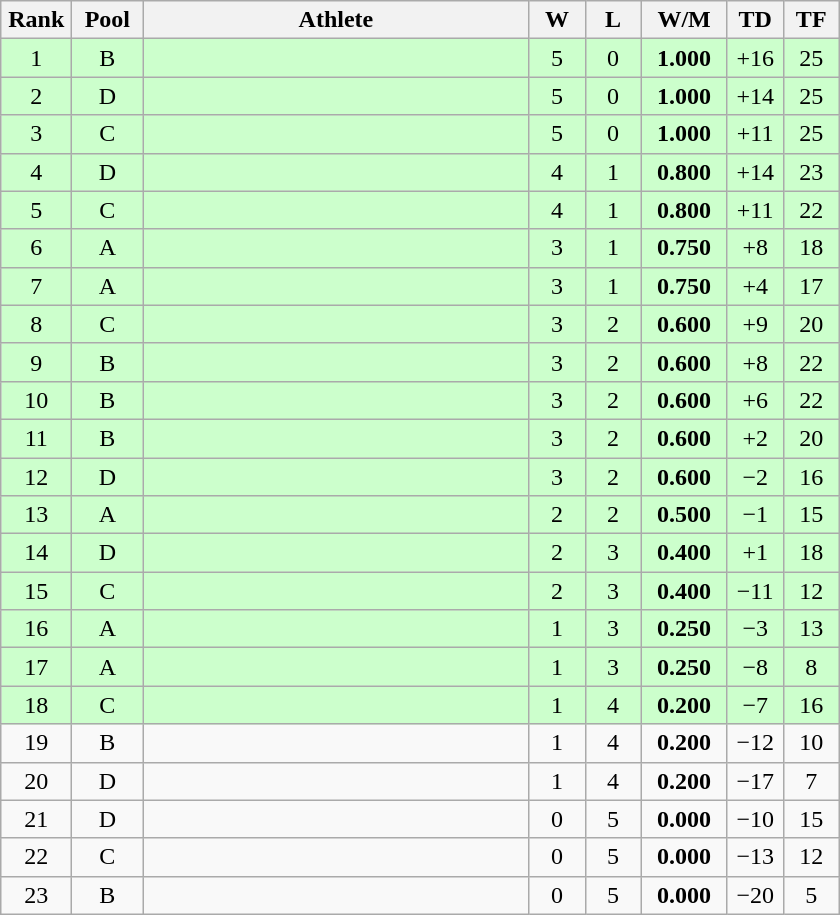<table class=wikitable style="text-align:center">
<tr>
<th width=40>Rank</th>
<th width=40>Pool</th>
<th width=250>Athlete</th>
<th width=30>W</th>
<th width=30>L</th>
<th width=50>W/M</th>
<th width=30>TD</th>
<th width=30>TF</th>
</tr>
<tr bgcolor="ccffcc">
<td>1</td>
<td>B</td>
<td align=left></td>
<td>5</td>
<td>0</td>
<td><strong>1.000</strong></td>
<td>+16</td>
<td>25</td>
</tr>
<tr bgcolor="ccffcc">
<td>2</td>
<td>D</td>
<td align=left></td>
<td>5</td>
<td>0</td>
<td><strong>1.000</strong></td>
<td>+14</td>
<td>25</td>
</tr>
<tr bgcolor="ccffcc">
<td>3</td>
<td>C</td>
<td align=left></td>
<td>5</td>
<td>0</td>
<td><strong>1.000</strong></td>
<td>+11</td>
<td>25</td>
</tr>
<tr bgcolor="ccffcc">
<td>4</td>
<td>D</td>
<td align=left></td>
<td>4</td>
<td>1</td>
<td><strong>0.800</strong></td>
<td>+14</td>
<td>23</td>
</tr>
<tr bgcolor="ccffcc">
<td>5</td>
<td>C</td>
<td align=left></td>
<td>4</td>
<td>1</td>
<td><strong>0.800</strong></td>
<td>+11</td>
<td>22</td>
</tr>
<tr bgcolor="ccffcc">
<td>6</td>
<td>A</td>
<td align=left></td>
<td>3</td>
<td>1</td>
<td><strong>0.750</strong></td>
<td>+8</td>
<td>18</td>
</tr>
<tr bgcolor="ccffcc">
<td>7</td>
<td>A</td>
<td align=left></td>
<td>3</td>
<td>1</td>
<td><strong>0.750</strong></td>
<td>+4</td>
<td>17</td>
</tr>
<tr bgcolor="ccffcc">
<td>8</td>
<td>C</td>
<td align=left></td>
<td>3</td>
<td>2</td>
<td><strong>0.600</strong></td>
<td>+9</td>
<td>20</td>
</tr>
<tr bgcolor="ccffcc">
<td>9</td>
<td>B</td>
<td align=left></td>
<td>3</td>
<td>2</td>
<td><strong>0.600</strong></td>
<td>+8</td>
<td>22</td>
</tr>
<tr bgcolor="ccffcc">
<td>10</td>
<td>B</td>
<td align=left></td>
<td>3</td>
<td>2</td>
<td><strong>0.600</strong></td>
<td>+6</td>
<td>22</td>
</tr>
<tr bgcolor="ccffcc">
<td>11</td>
<td>B</td>
<td align=left></td>
<td>3</td>
<td>2</td>
<td><strong>0.600</strong></td>
<td>+2</td>
<td>20</td>
</tr>
<tr bgcolor="ccffcc">
<td>12</td>
<td>D</td>
<td align=left></td>
<td>3</td>
<td>2</td>
<td><strong>0.600</strong></td>
<td>−2</td>
<td>16</td>
</tr>
<tr bgcolor="ccffcc">
<td>13</td>
<td>A</td>
<td align=left></td>
<td>2</td>
<td>2</td>
<td><strong>0.500</strong></td>
<td>−1</td>
<td>15</td>
</tr>
<tr bgcolor="ccffcc">
<td>14</td>
<td>D</td>
<td align=left></td>
<td>2</td>
<td>3</td>
<td><strong>0.400</strong></td>
<td>+1</td>
<td>18</td>
</tr>
<tr bgcolor="ccffcc">
<td>15</td>
<td>C</td>
<td align=left></td>
<td>2</td>
<td>3</td>
<td><strong>0.400</strong></td>
<td>−11</td>
<td>12</td>
</tr>
<tr bgcolor="ccffcc">
<td>16</td>
<td>A</td>
<td align=left></td>
<td>1</td>
<td>3</td>
<td><strong>0.250</strong></td>
<td>−3</td>
<td>13</td>
</tr>
<tr bgcolor="ccffcc">
<td>17</td>
<td>A</td>
<td align=left></td>
<td>1</td>
<td>3</td>
<td><strong>0.250</strong></td>
<td>−8</td>
<td>8</td>
</tr>
<tr bgcolor="ccffcc">
<td>18</td>
<td>C</td>
<td align=left></td>
<td>1</td>
<td>4</td>
<td><strong>0.200</strong></td>
<td>−7</td>
<td>16</td>
</tr>
<tr>
<td>19</td>
<td>B</td>
<td align=left></td>
<td>1</td>
<td>4</td>
<td><strong>0.200</strong></td>
<td>−12</td>
<td>10</td>
</tr>
<tr>
<td>20</td>
<td>D</td>
<td align=left></td>
<td>1</td>
<td>4</td>
<td><strong>0.200</strong></td>
<td>−17</td>
<td>7</td>
</tr>
<tr>
<td>21</td>
<td>D</td>
<td align=left></td>
<td>0</td>
<td>5</td>
<td><strong>0.000</strong></td>
<td>−10</td>
<td>15</td>
</tr>
<tr>
<td>22</td>
<td>C</td>
<td align=left></td>
<td>0</td>
<td>5</td>
<td><strong>0.000</strong></td>
<td>−13</td>
<td>12</td>
</tr>
<tr>
<td>23</td>
<td>B</td>
<td align=left></td>
<td>0</td>
<td>5</td>
<td><strong>0.000</strong></td>
<td>−20</td>
<td>5</td>
</tr>
</table>
